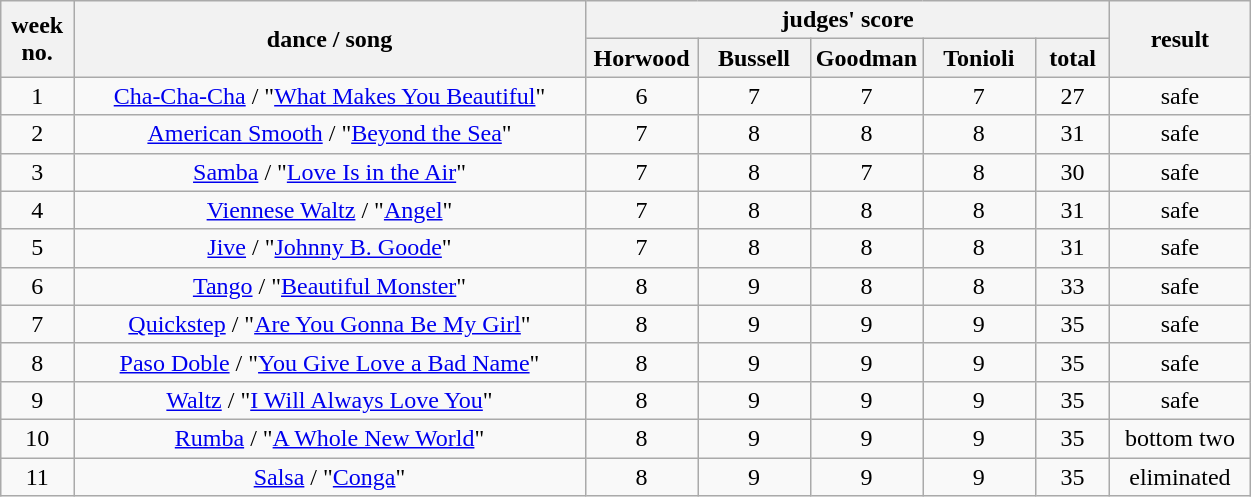<table class=wikitable style="float:left; text-align:center">
<tr>
<th rowspan=2>week<br>no.</th>
<th rowspan=2>dance / song</th>
<th colspan=5>judges' score</th>
<th rowspan=2>result</th>
</tr>
<tr>
<th style=width:9%>Horwood</th>
<th style=width:9%>Bussell</th>
<th style=width:9%>Goodman</th>
<th style=width:9%>Tonioli</th>
<th style=width:6%>total</th>
</tr>
<tr>
<td>1</td>
<td><a href='#'>Cha-Cha-Cha</a> / "<a href='#'>What Makes You Beautiful</a>"</td>
<td>6</td>
<td>7</td>
<td>7</td>
<td>7</td>
<td>27</td>
<td>safe</td>
</tr>
<tr>
<td>2</td>
<td><a href='#'>American Smooth</a> / "<a href='#'>Beyond the Sea</a>"</td>
<td>7</td>
<td>8</td>
<td>8</td>
<td>8</td>
<td>31</td>
<td>safe</td>
</tr>
<tr>
<td>3</td>
<td><a href='#'>Samba</a> / "<a href='#'>Love Is in the Air</a>"</td>
<td>7</td>
<td>8</td>
<td>7</td>
<td>8</td>
<td>30</td>
<td>safe</td>
</tr>
<tr>
<td>4</td>
<td><a href='#'>Viennese Waltz</a> / "<a href='#'>Angel</a>"</td>
<td>7</td>
<td>8</td>
<td>8</td>
<td>8</td>
<td>31</td>
<td>safe</td>
</tr>
<tr>
<td>5</td>
<td><a href='#'>Jive</a> / "<a href='#'>Johnny B. Goode</a>"</td>
<td>7</td>
<td>8</td>
<td>8</td>
<td>8</td>
<td>31</td>
<td>safe</td>
</tr>
<tr>
<td>6</td>
<td><a href='#'>Tango</a> / "<a href='#'>Beautiful Monster</a>"</td>
<td>8</td>
<td>9</td>
<td>8</td>
<td>8</td>
<td>33</td>
<td>safe</td>
</tr>
<tr>
<td>7</td>
<td><a href='#'>Quickstep</a> / "<a href='#'>Are You Gonna Be My Girl</a>"</td>
<td>8</td>
<td>9</td>
<td>9</td>
<td>9</td>
<td>35</td>
<td>safe</td>
</tr>
<tr>
<td>8</td>
<td><a href='#'>Paso Doble</a> / "<a href='#'>You Give Love a Bad Name</a>"</td>
<td>8</td>
<td>9</td>
<td>9</td>
<td>9</td>
<td>35</td>
<td>safe</td>
</tr>
<tr>
<td>9</td>
<td><a href='#'>Waltz</a> / "<a href='#'>I Will Always Love You</a>"</td>
<td>8</td>
<td>9</td>
<td>9</td>
<td>9</td>
<td>35</td>
<td>safe</td>
</tr>
<tr>
<td>10</td>
<td><a href='#'>Rumba</a> / "<a href='#'>A Whole New World</a>"</td>
<td>8</td>
<td>9</td>
<td>9</td>
<td>9</td>
<td>35</td>
<td>bottom two</td>
</tr>
<tr>
<td>11</td>
<td><a href='#'>Salsa</a> / "<a href='#'>Conga</a>"</td>
<td>8</td>
<td>9</td>
<td>9</td>
<td>9</td>
<td>35</td>
<td>eliminated</td>
</tr>
</table>
